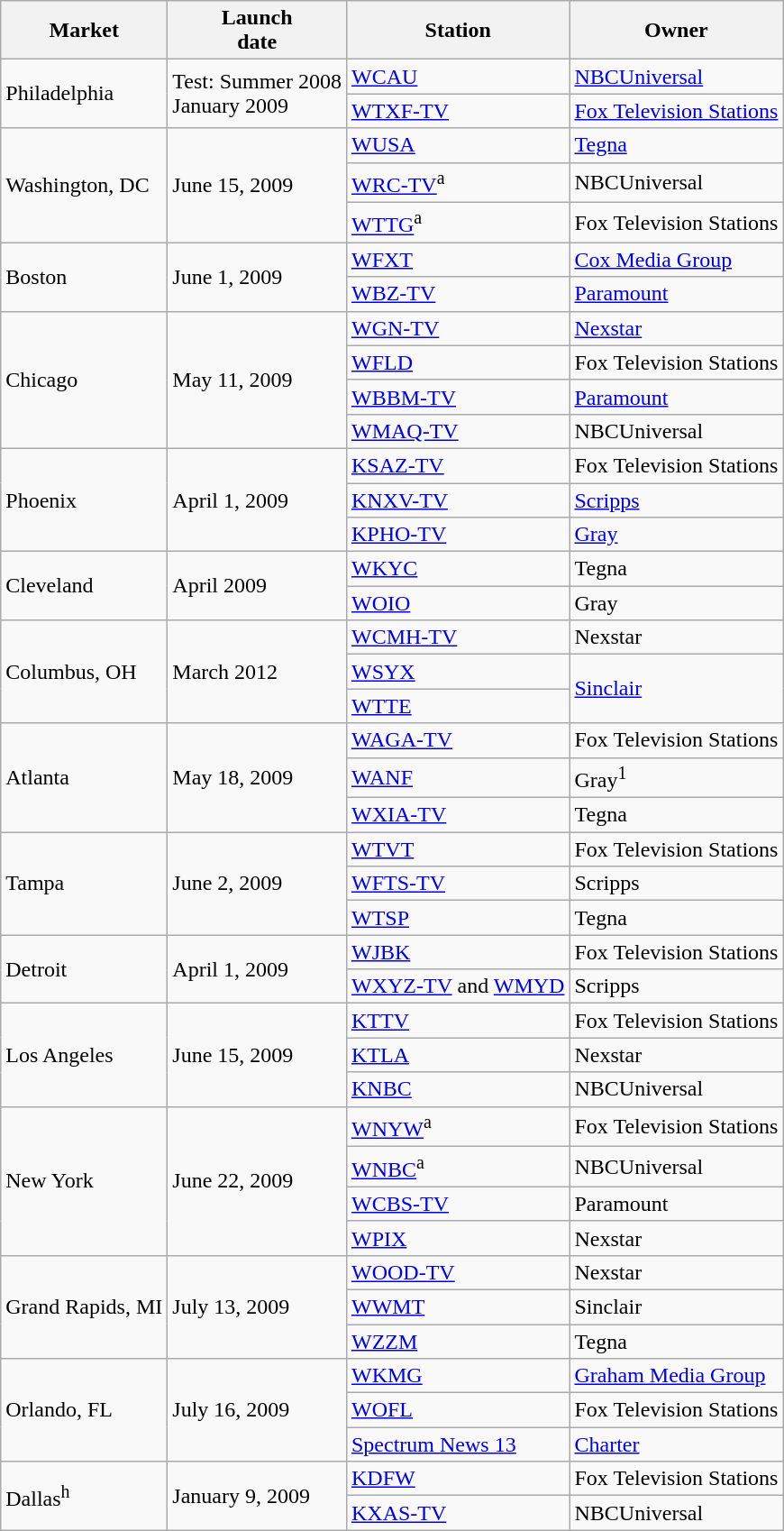<table class="wikitable">
<tr>
<th>Market</th>
<th>Launch<br>date</th>
<th>Station</th>
<th>Owner</th>
</tr>
<tr>
<td rowspan="2">Philadelphia</td>
<td rowspan="2">Test: Summer 2008<br>January 2009</td>
<td><a href='#'>WCAU</a></td>
<td><a href='#'>NBCUniversal</a></td>
</tr>
<tr>
<td><a href='#'>WTXF-TV</a></td>
<td><a href='#'>Fox Television Stations</a></td>
</tr>
<tr>
<td rowspan="3">Washington, DC</td>
<td rowspan="3">June 15, 2009</td>
<td><a href='#'>WUSA</a></td>
<td><a href='#'>Tegna</a></td>
</tr>
<tr>
<td><a href='#'>WRC-TV</a><sup>a</sup></td>
<td>NBCUniversal</td>
</tr>
<tr>
<td><a href='#'>WTTG</a><sup>a</sup></td>
<td>Fox Television Stations</td>
</tr>
<tr>
<td rowspan="2">Boston</td>
<td rowspan="2">June 1, 2009</td>
<td><a href='#'>WFXT</a></td>
<td><a href='#'>Cox Media Group</a></td>
</tr>
<tr>
<td><a href='#'>WBZ-TV</a></td>
<td><a href='#'>Paramount</a></td>
</tr>
<tr>
<td rowspan="4">Chicago</td>
<td rowspan="4">May 11, 2009</td>
<td><a href='#'>WGN-TV</a></td>
<td><a href='#'>Nexstar</a></td>
</tr>
<tr>
<td><a href='#'>WFLD</a></td>
<td>Fox Television Stations</td>
</tr>
<tr>
<td><a href='#'>WBBM-TV</a></td>
<td><a href='#'>Paramount</a></td>
</tr>
<tr>
<td><a href='#'>WMAQ-TV</a></td>
<td>NBCUniversal</td>
</tr>
<tr>
<td rowspan="3">Phoenix</td>
<td rowspan="3">April 1, 2009</td>
<td><a href='#'>KSAZ-TV</a></td>
<td>Fox Television Stations</td>
</tr>
<tr>
<td><a href='#'>KNXV-TV</a></td>
<td><a href='#'>Scripps</a></td>
</tr>
<tr>
<td><a href='#'>KPHO-TV</a></td>
<td><a href='#'>Gray</a></td>
</tr>
<tr>
<td rowspan="2">Cleveland</td>
<td rowspan="2">April 2009</td>
<td><a href='#'>WKYC</a></td>
<td>Tegna</td>
</tr>
<tr>
<td><a href='#'>WOIO</a></td>
<td>Gray</td>
</tr>
<tr>
<td rowspan="3">Columbus, OH</td>
<td rowspan="3">March 2012</td>
<td><a href='#'>WCMH-TV</a></td>
<td>Nexstar</td>
</tr>
<tr>
<td><a href='#'>WSYX</a></td>
<td rowspan="2"><a href='#'>Sinclair</a></td>
</tr>
<tr>
<td><a href='#'>WTTE</a></td>
</tr>
<tr>
<td rowspan="3">Atlanta</td>
<td rowspan="3">May 18, 2009</td>
<td><a href='#'>WAGA-TV</a></td>
<td>Fox Television Stations</td>
</tr>
<tr>
<td><a href='#'>WANF</a></td>
<td>Gray<sup>1</sup></td>
</tr>
<tr>
<td><a href='#'>WXIA-TV</a></td>
<td>Tegna</td>
</tr>
<tr>
<td rowspan="3">Tampa</td>
<td rowspan="3">June 2, 2009</td>
<td><a href='#'>WTVT</a></td>
<td>Fox Television Stations</td>
</tr>
<tr>
<td><a href='#'>WFTS-TV</a></td>
<td>Scripps</td>
</tr>
<tr>
<td><a href='#'>WTSP</a></td>
<td>Tegna</td>
</tr>
<tr>
<td rowspan="2">Detroit </td>
<td rowspan="2">April 1, 2009</td>
<td><a href='#'>WJBK</a></td>
<td>Fox Television Stations</td>
</tr>
<tr>
<td><a href='#'>WXYZ-TV</a> and <a href='#'>WMYD</a></td>
<td>Scripps</td>
</tr>
<tr>
<td rowspan="3">Los Angeles</td>
<td rowspan="3">June 15, 2009</td>
<td><a href='#'>KTTV</a></td>
<td>Fox Television Stations</td>
</tr>
<tr>
<td><a href='#'>KTLA</a></td>
<td>Nexstar</td>
</tr>
<tr>
<td><a href='#'>KNBC</a></td>
<td>NBCUniversal</td>
</tr>
<tr>
<td rowspan="4">New York</td>
<td rowspan="4">June 22, 2009</td>
<td><a href='#'>WNYW</a><sup>a</sup></td>
<td>Fox Television Stations</td>
</tr>
<tr>
<td><a href='#'>WNBC</a><sup>a</sup></td>
<td>NBCUniversal</td>
</tr>
<tr>
<td><a href='#'>WCBS-TV</a></td>
<td>Paramount</td>
</tr>
<tr>
<td><a href='#'>WPIX</a></td>
<td>Nexstar</td>
</tr>
<tr>
<td rowspan="3">Grand Rapids, MI</td>
<td rowspan="3">July 13, 2009</td>
<td><a href='#'>WOOD-TV</a></td>
<td>Nexstar</td>
</tr>
<tr>
<td><a href='#'>WWMT</a></td>
<td>Sinclair</td>
</tr>
<tr>
<td><a href='#'>WZZM</a></td>
<td>Tegna</td>
</tr>
<tr>
<td rowspan="3">Orlando, FL</td>
<td rowspan="3">July 16, 2009</td>
<td><a href='#'>WKMG</a></td>
<td><a href='#'>Graham Media Group</a></td>
</tr>
<tr>
<td><a href='#'>WOFL</a></td>
<td>Fox Television Stations</td>
</tr>
<tr>
<td><a href='#'>Spectrum News 13</a></td>
<td><a href='#'>Charter</a></td>
</tr>
<tr>
<td rowspan="2">Dallas<sup>h</sup></td>
<td rowspan="2">January 9, 2009</td>
<td><a href='#'>KDFW</a></td>
<td>Fox Television Stations</td>
</tr>
<tr>
<td><a href='#'>KXAS-TV</a></td>
<td>NBCUniversal</td>
</tr>
</table>
